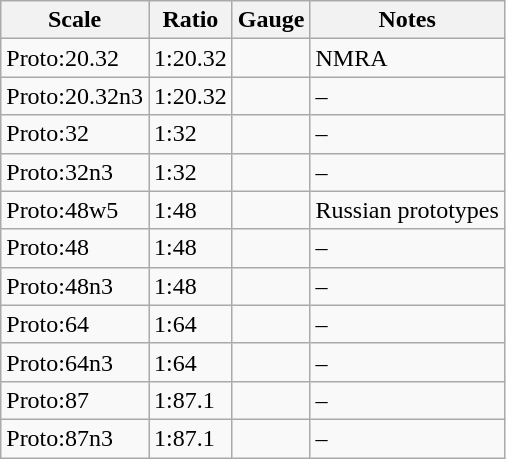<table class=wikitable>
<tr>
<th>Scale</th>
<th>Ratio</th>
<th>Gauge</th>
<th>Notes</th>
</tr>
<tr>
<td>Proto:20.32</td>
<td>1:20.32</td>
<td></td>
<td>NMRA</td>
</tr>
<tr>
<td>Proto:20.32n3</td>
<td>1:20.32</td>
<td></td>
<td>–</td>
</tr>
<tr>
<td>Proto:32</td>
<td>1:32</td>
<td></td>
<td>–</td>
</tr>
<tr>
<td>Proto:32n3</td>
<td>1:32</td>
<td></td>
<td>–</td>
</tr>
<tr>
<td>Proto:48w5</td>
<td>1:48</td>
<td></td>
<td>Russian prototypes</td>
</tr>
<tr>
<td>Proto:48</td>
<td>1:48</td>
<td></td>
<td>–</td>
</tr>
<tr>
<td>Proto:48n3</td>
<td>1:48</td>
<td></td>
<td>–</td>
</tr>
<tr>
<td>Proto:64</td>
<td>1:64</td>
<td></td>
<td>–</td>
</tr>
<tr>
<td>Proto:64n3</td>
<td>1:64</td>
<td></td>
<td>–</td>
</tr>
<tr>
<td>Proto:87</td>
<td>1:87.1</td>
<td></td>
<td>–</td>
</tr>
<tr>
<td>Proto:87n3</td>
<td>1:87.1</td>
<td></td>
<td>–</td>
</tr>
</table>
